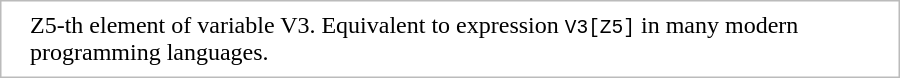<table cellpadding=5 style="border:1px solid #BBB; width:600px;">
<tr>
<td></td>
<td>Z5-th element of variable V3. Equivalent to expression <code>V3[Z5]</code> in many modern programming languages.</td>
</tr>
</table>
